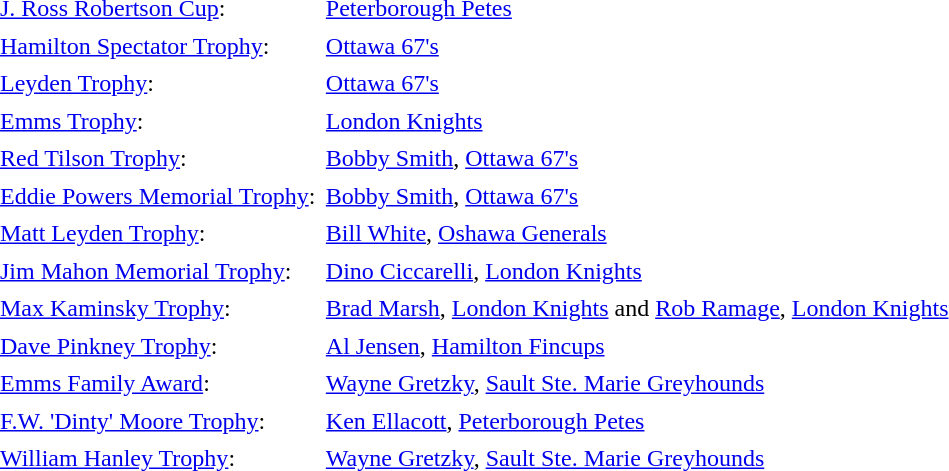<table cellpadding="3" cellspacing="1">
<tr>
<td><a href='#'>J. Ross Robertson Cup</a>:</td>
<td><a href='#'>Peterborough Petes</a></td>
</tr>
<tr>
<td><a href='#'>Hamilton Spectator Trophy</a>:</td>
<td><a href='#'>Ottawa 67's</a></td>
</tr>
<tr>
<td><a href='#'>Leyden Trophy</a>:</td>
<td><a href='#'>Ottawa 67's</a></td>
</tr>
<tr>
<td><a href='#'>Emms Trophy</a>:</td>
<td><a href='#'>London Knights</a></td>
</tr>
<tr>
<td><a href='#'>Red Tilson Trophy</a>:</td>
<td><a href='#'>Bobby Smith</a>, <a href='#'>Ottawa 67's</a></td>
</tr>
<tr>
<td><a href='#'>Eddie Powers Memorial Trophy</a>:</td>
<td><a href='#'>Bobby Smith</a>, <a href='#'>Ottawa 67's</a></td>
</tr>
<tr>
<td><a href='#'>Matt Leyden Trophy</a>:</td>
<td><a href='#'>Bill White</a>, <a href='#'>Oshawa Generals</a></td>
</tr>
<tr>
<td><a href='#'>Jim Mahon Memorial Trophy</a>:</td>
<td><a href='#'>Dino Ciccarelli</a>, <a href='#'>London Knights</a></td>
</tr>
<tr>
<td><a href='#'>Max Kaminsky Trophy</a>:</td>
<td><a href='#'>Brad Marsh</a>, <a href='#'>London Knights</a> and <a href='#'>Rob Ramage</a>, <a href='#'>London Knights</a></td>
</tr>
<tr>
<td><a href='#'>Dave Pinkney Trophy</a>:</td>
<td><a href='#'>Al Jensen</a>, <a href='#'>Hamilton Fincups</a></td>
</tr>
<tr>
<td><a href='#'>Emms Family Award</a>:</td>
<td><a href='#'>Wayne Gretzky</a>, <a href='#'>Sault Ste. Marie Greyhounds</a></td>
</tr>
<tr>
<td><a href='#'>F.W. 'Dinty' Moore Trophy</a>:</td>
<td><a href='#'>Ken Ellacott</a>, <a href='#'>Peterborough Petes</a></td>
</tr>
<tr>
<td><a href='#'>William Hanley Trophy</a>:</td>
<td><a href='#'>Wayne Gretzky</a>, <a href='#'>Sault Ste. Marie Greyhounds</a></td>
</tr>
</table>
